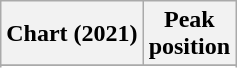<table class="wikitable sortable plainrowheaders" style="text-align:center">
<tr>
<th scope="col">Chart (2021)</th>
<th scope="col">Peak<br>position</th>
</tr>
<tr>
</tr>
<tr>
</tr>
</table>
